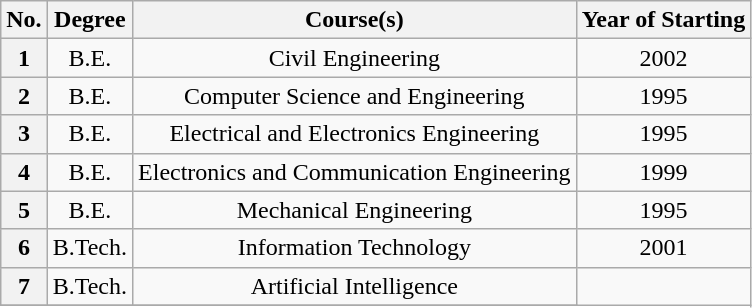<table class="wikitable" style="text-align:center;">
<tr>
<th>No.</th>
<th>Degree</th>
<th>Course(s)</th>
<th>Year of Starting</th>
</tr>
<tr>
<th>1</th>
<td>B.E.</td>
<td>Civil Engineering</td>
<td>2002</td>
</tr>
<tr>
<th>2</th>
<td>B.E.</td>
<td>Computer Science and Engineering</td>
<td>1995</td>
</tr>
<tr>
<th>3</th>
<td>B.E.</td>
<td>Electrical and Electronics Engineering</td>
<td>1995</td>
</tr>
<tr>
<th>4</th>
<td>B.E.</td>
<td>Electronics and Communication Engineering</td>
<td>1999</td>
</tr>
<tr>
<th>5</th>
<td>B.E.</td>
<td>Mechanical Engineering</td>
<td>1995</td>
</tr>
<tr>
<th>6</th>
<td>B.Tech.</td>
<td>Information Technology</td>
<td>2001</td>
</tr>
<tr>
<th>7</th>
<td>B.Tech.</td>
<td>Artificial Intelligence</td>
</tr>
<tr>
</tr>
</table>
